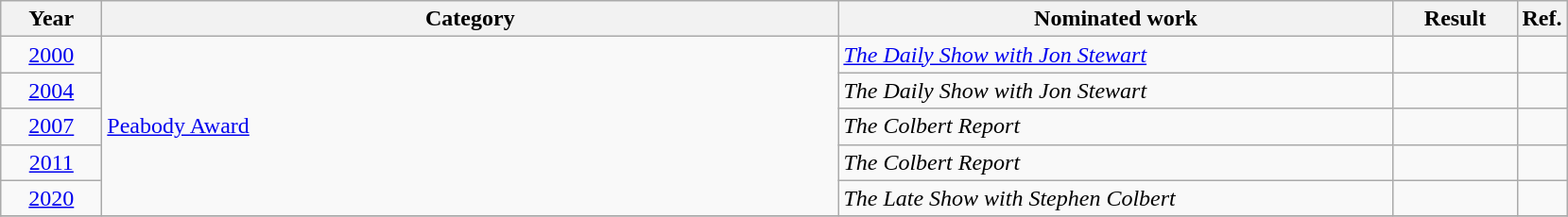<table class=wikitable>
<tr>
<th scope="col" style="width:4em;">Year</th>
<th scope="col" style="width:32em;">Category</th>
<th scope="col" style="width:24em;">Nominated work</th>
<th scope="col" style="width:5em;">Result</th>
<th>Ref.</th>
</tr>
<tr>
<td style="text-align:center;"><a href='#'>2000</a></td>
<td rowspan=5><a href='#'>Peabody Award</a></td>
<td><em><a href='#'>The Daily Show with Jon Stewart</a></em></td>
<td></td>
<td></td>
</tr>
<tr>
<td style="text-align:center;"><a href='#'>2004</a></td>
<td><em>The Daily Show with Jon Stewart</em></td>
<td></td>
<td></td>
</tr>
<tr>
<td style="text-align:center;"><a href='#'>2007</a></td>
<td><em>The Colbert Report</em></td>
<td></td>
<td></td>
</tr>
<tr>
<td style="text-align:center;"><a href='#'>2011</a></td>
<td><em>The Colbert Report</em></td>
<td></td>
<td></td>
</tr>
<tr>
<td style="text-align:center;"><a href='#'>2020</a></td>
<td><em>The Late Show with Stephen Colbert</em></td>
<td></td>
<td></td>
</tr>
<tr>
</tr>
</table>
